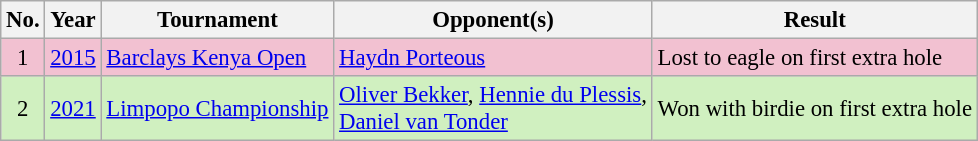<table class="wikitable" style="font-size:95%;">
<tr>
<th>No.</th>
<th>Year</th>
<th>Tournament</th>
<th>Opponent(s)</th>
<th>Result</th>
</tr>
<tr style="background:#F2C1D1;">
<td align=center>1</td>
<td><a href='#'>2015</a></td>
<td><a href='#'>Barclays Kenya Open</a></td>
<td> <a href='#'>Haydn Porteous</a></td>
<td>Lost to eagle on first extra hole</td>
</tr>
<tr style="background:#D0F0C0;">
<td align=center>2</td>
<td><a href='#'>2021</a></td>
<td><a href='#'>Limpopo Championship</a></td>
<td> <a href='#'>Oliver Bekker</a>,  <a href='#'>Hennie du Plessis</a>,<br> <a href='#'>Daniel van Tonder</a></td>
<td>Won with birdie on first extra hole</td>
</tr>
</table>
